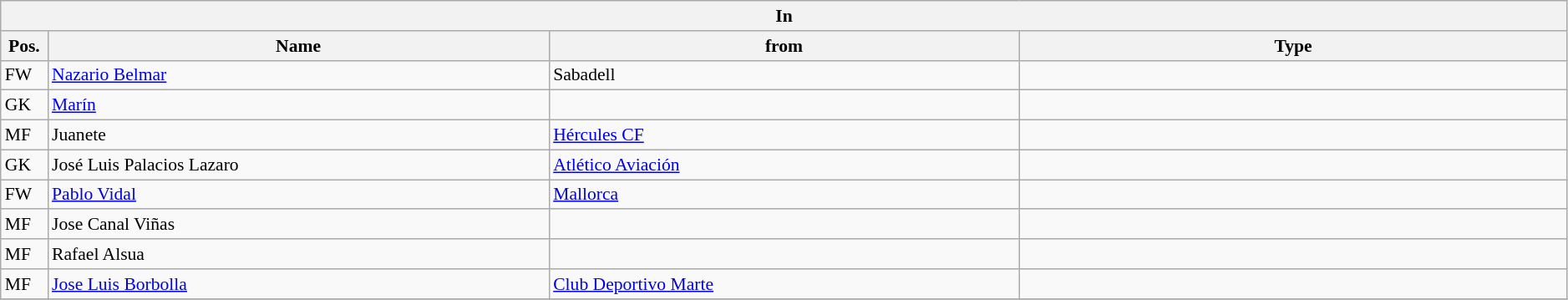<table class="wikitable" style="font-size:90%;width:99%;">
<tr>
<th colspan="4">In</th>
</tr>
<tr>
<th width=3%>Pos.</th>
<th width=32%>Name</th>
<th width=30%>from</th>
<th width=35%>Type</th>
</tr>
<tr>
<td>FW</td>
<td><a href='#'>Nazario Belmar</a></td>
<td>Sabadell</td>
<td></td>
</tr>
<tr>
<td>GK</td>
<td><a href='#'>Marín</a></td>
<td></td>
<td></td>
</tr>
<tr>
<td>MF</td>
<td>Juanete</td>
<td><a href='#'>Hércules CF</a></td>
<td></td>
</tr>
<tr>
<td>GK</td>
<td>José Luis Palacios Lazaro</td>
<td><a href='#'>Atlético Aviación</a></td>
<td></td>
</tr>
<tr>
<td>FW</td>
<td><a href='#'>Pablo Vidal</a></td>
<td><a href='#'>Mallorca</a></td>
<td></td>
</tr>
<tr>
<td>MF</td>
<td>Jose Canal Viñas</td>
<td></td>
<td></td>
</tr>
<tr>
<td>MF</td>
<td>Rafael Alsua</td>
<td></td>
<td></td>
</tr>
<tr>
<td>MF</td>
<td><a href='#'>Jose Luis Borbolla</a></td>
<td><a href='#'>Club Deportivo Marte</a></td>
<td></td>
</tr>
<tr>
</tr>
</table>
